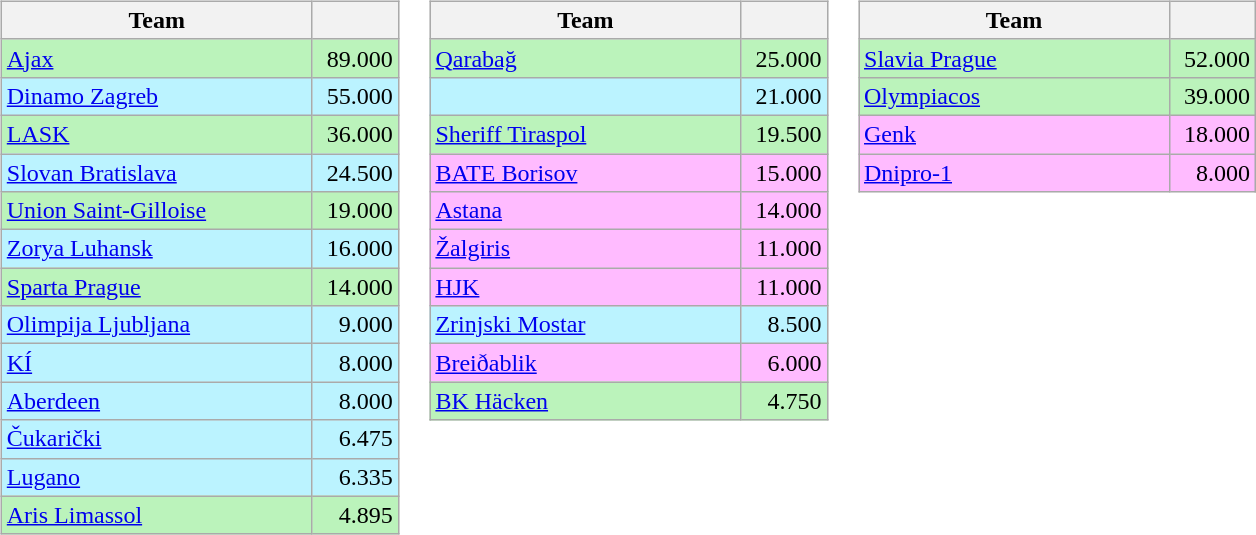<table>
<tr valign=top>
<td><br><table class="wikitable">
<tr>
<th width=200>Team</th>
<th width=50></th>
</tr>
<tr bgcolor=#BBF3BB>
<td> <a href='#'>Ajax</a></td>
<td align=right>89.000</td>
</tr>
<tr bgcolor=#BBF3FF>
<td> <a href='#'>Dinamo Zagreb</a>  </td>
<td align=right>55.000</td>
</tr>
<tr bgcolor=#BBF3BB>
<td> <a href='#'>LASK</a></td>
<td align=right>36.000</td>
</tr>
<tr bgcolor=#BBF3FF>
<td> <a href='#'>Slovan Bratislava</a> </td>
<td align=right>24.500</td>
</tr>
<tr bgcolor=#BBF3BB>
<td> <a href='#'>Union Saint-Gilloise</a></td>
<td align=right>19.000</td>
</tr>
<tr bgcolor=#BBF3FF>
<td> <a href='#'>Zorya Luhansk</a></td>
<td align=right>16.000</td>
</tr>
<tr bgcolor=#BBF3BB>
<td> <a href='#'>Sparta Prague</a> </td>
<td align=right>14.000</td>
</tr>
<tr bgcolor=#BBF3FF>
<td> <a href='#'>Olimpija Ljubljana</a> </td>
<td align=right>9.000</td>
</tr>
<tr bgcolor=#BBF3FF>
<td> <a href='#'>KÍ</a> </td>
<td align=right>8.000</td>
</tr>
<tr bgcolor=#BBF3FF>
<td> <a href='#'>Aberdeen</a></td>
<td align=right>8.000</td>
</tr>
<tr bgcolor=#BBF3FF>
<td> <a href='#'>Čukarički</a></td>
<td align=right>6.475</td>
</tr>
<tr bgcolor=#BBF3FF>
<td> <a href='#'>Lugano</a></td>
<td align=right>6.335</td>
</tr>
<tr bgcolor=#BBF3BB>
<td> <a href='#'>Aris Limassol</a> </td>
<td align=right>4.895</td>
</tr>
</table>
</td>
<td><br><table class="wikitable">
<tr>
<th width=200>Team</th>
<th width=50></th>
</tr>
<tr bgcolor=#BBF3BB>
<td> <a href='#'>Qarabağ</a> </td>
<td align=right>25.000</td>
</tr>
<tr bgcolor=#BBF3FF>
<td></td>
<td align=right>21.000</td>
</tr>
<tr bgcolor=#BBF3BB>
<td> <a href='#'>Sheriff Tiraspol</a> </td>
<td align=right>19.500</td>
</tr>
<tr bgcolor=#FFBBFF>
<td> <a href='#'>BATE Borisov</a> </td>
<td align=right>15.000</td>
</tr>
<tr bgcolor=#FFBBFF>
<td> <a href='#'>Astana</a> </td>
<td align=right>14.000</td>
</tr>
<tr bgcolor=#FFBBFF>
<td> <a href='#'>Žalgiris</a> </td>
<td align=right>11.000</td>
</tr>
<tr bgcolor=#FFBBFF>
<td> <a href='#'>HJK</a> </td>
<td align=right>11.000</td>
</tr>
<tr bgcolor=#BBF3FF>
<td> <a href='#'>Zrinjski Mostar</a> </td>
<td align=right>8.500</td>
</tr>
<tr bgcolor=#FFBBFF>
<td> <a href='#'>Breiðablik</a> </td>
<td align=right>6.000</td>
</tr>
<tr bgcolor=#BBF3BB>
<td> <a href='#'>BK Häcken</a> </td>
<td align=right>4.750</td>
</tr>
</table>
</td>
<td><br><table class="wikitable">
<tr>
<th width=200>Team</th>
<th width=50></th>
</tr>
<tr bgcolor=#BBF3BB>
<td> <a href='#'>Slavia Prague</a></td>
<td align=right>52.000</td>
</tr>
<tr bgcolor=#BBF3BB>
<td> <a href='#'>Olympiacos</a></td>
<td align=right>39.000</td>
</tr>
<tr bgcolor=#FFBBFF>
<td> <a href='#'>Genk</a> </td>
<td align=right>18.000</td>
</tr>
<tr bgcolor=#FFBBFF>
<td> <a href='#'>Dnipro-1</a> </td>
<td align=right>8.000</td>
</tr>
</table>
</td>
</tr>
</table>
